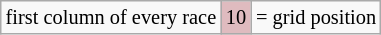<table class="wikitable" style="font-size: 85%; text-align:center">
<tr>
<td>first column of every race</td>
<td style="background:#DFBBBF;">10</td>
<td>= grid position</td>
</tr>
</table>
